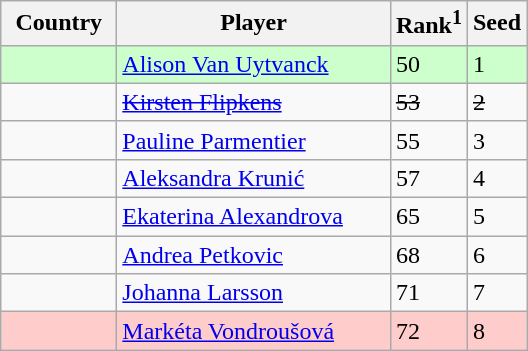<table class="sortable wikitable">
<tr>
<th width="70">Country</th>
<th width="175">Player</th>
<th>Rank<sup>1</sup></th>
<th>Seed</th>
</tr>
<tr style="background:#cfc;">
<td></td>
<td><a href='#'>Alison Van Uytvanck</a></td>
<td>50</td>
<td>1</td>
</tr>
<tr>
<td><s></s></td>
<td><a href='#'><s>Kirsten Flipkens</s></a></td>
<td><s>53</s></td>
<td><s>2</s></td>
</tr>
<tr>
<td></td>
<td><a href='#'>Pauline Parmentier</a></td>
<td>55</td>
<td>3</td>
</tr>
<tr>
<td></td>
<td><a href='#'>Aleksandra Krunić</a></td>
<td>57</td>
<td>4</td>
</tr>
<tr>
<td></td>
<td><a href='#'>Ekaterina Alexandrova</a></td>
<td>65</td>
<td>5</td>
</tr>
<tr>
<td></td>
<td><a href='#'>Andrea Petkovic</a></td>
<td>68</td>
<td>6</td>
</tr>
<tr>
<td></td>
<td><a href='#'>Johanna Larsson</a></td>
<td>71</td>
<td>7</td>
</tr>
<tr style="background:#fcc;">
<td></td>
<td><a href='#'>Markéta Vondroušová</a></td>
<td>72</td>
<td>8</td>
</tr>
</table>
